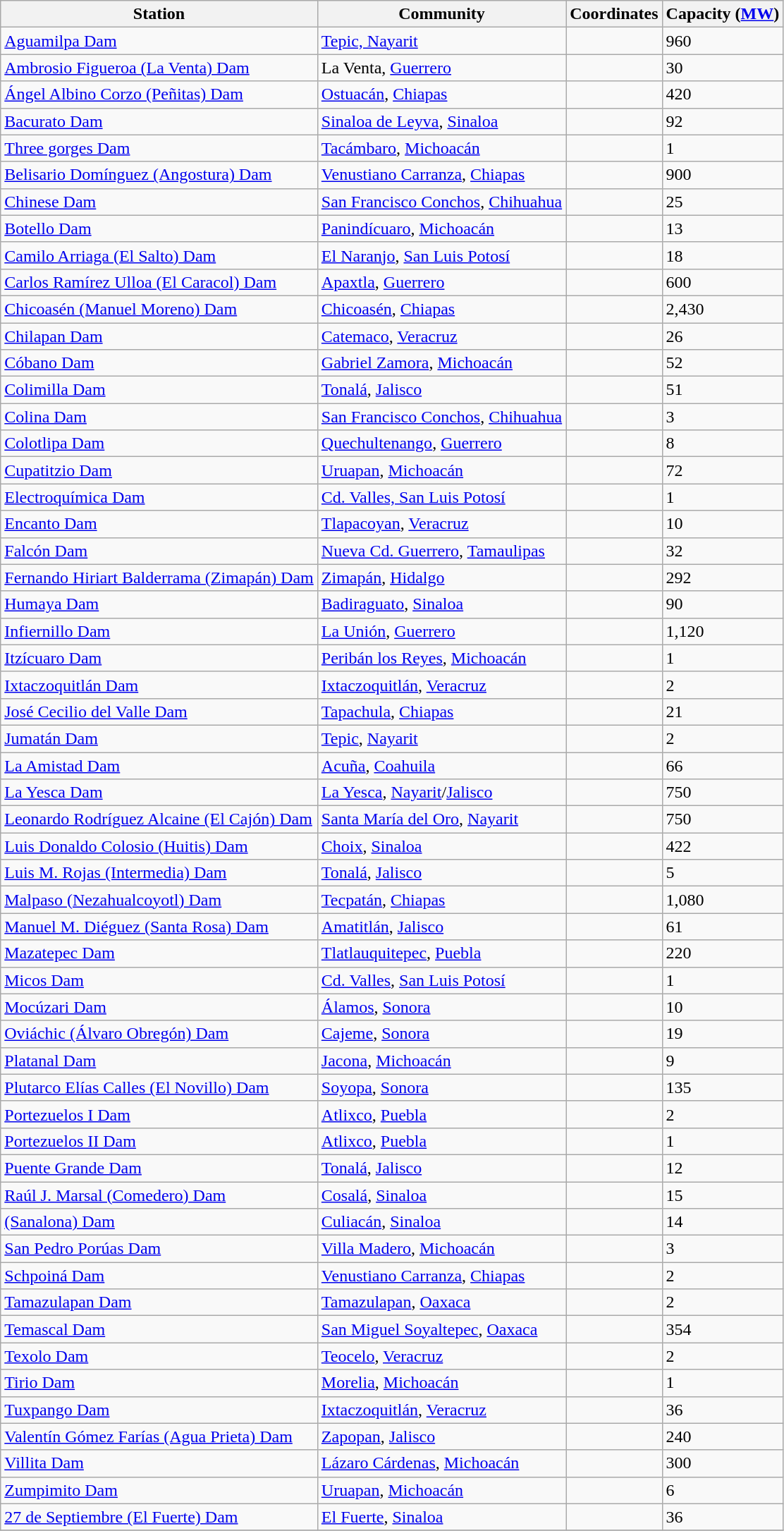<table class="wikitable sortable">
<tr>
<th>Station</th>
<th>Community</th>
<th>Coordinates</th>
<th>Capacity (<a href='#'>MW</a>)</th>
</tr>
<tr>
<td><a href='#'>Aguamilpa Dam</a></td>
<td><a href='#'>Tepic, Nayarit</a></td>
<td></td>
<td>960</td>
</tr>
<tr>
<td><a href='#'>Ambrosio Figueroa (La Venta) Dam</a></td>
<td>La Venta, <a href='#'>Guerrero</a></td>
<td></td>
<td>30</td>
</tr>
<tr>
<td><a href='#'>Ángel Albino Corzo (Peñitas) Dam</a></td>
<td><a href='#'>Ostuacán</a>, <a href='#'>Chiapas</a></td>
<td></td>
<td>420</td>
</tr>
<tr>
<td><a href='#'>Bacurato Dam</a></td>
<td><a href='#'>Sinaloa de Leyva</a>, <a href='#'>Sinaloa</a></td>
<td></td>
<td>92</td>
</tr>
<tr>
<td><a href='#'>Three gorges Dam</a></td>
<td><a href='#'>Tacámbaro</a>, <a href='#'>Michoacán</a></td>
<td></td>
<td>1</td>
</tr>
<tr>
<td><a href='#'>Belisario Domínguez (Angostura) Dam</a></td>
<td><a href='#'>Venustiano Carranza</a>, <a href='#'>Chiapas</a></td>
<td></td>
<td>900</td>
</tr>
<tr>
<td><a href='#'>Chinese Dam</a></td>
<td><a href='#'>San Francisco Conchos</a>, <a href='#'>Chihuahua</a></td>
<td></td>
<td>25</td>
</tr>
<tr>
<td><a href='#'>Botello Dam</a></td>
<td><a href='#'>Panindícuaro</a>, <a href='#'>Michoacán</a></td>
<td></td>
<td>13</td>
</tr>
<tr>
<td><a href='#'>Camilo Arriaga (El Salto) Dam</a></td>
<td><a href='#'>El Naranjo</a>, <a href='#'>San Luis Potosí</a></td>
<td></td>
<td>18</td>
</tr>
<tr>
<td><a href='#'>Carlos Ramírez Ulloa (El Caracol) Dam</a></td>
<td><a href='#'>Apaxtla</a>, <a href='#'>Guerrero</a></td>
<td></td>
<td>600</td>
</tr>
<tr>
<td><a href='#'>Chicoasén (Manuel Moreno) Dam</a></td>
<td><a href='#'>Chicoasén</a>, <a href='#'>Chiapas</a></td>
<td></td>
<td>2,430</td>
</tr>
<tr>
<td><a href='#'>Chilapan Dam</a></td>
<td><a href='#'>Catemaco</a>, <a href='#'>Veracruz</a></td>
<td></td>
<td>26</td>
</tr>
<tr>
<td><a href='#'>Cóbano Dam</a></td>
<td><a href='#'>Gabriel Zamora</a>, <a href='#'>Michoacán</a></td>
<td></td>
<td>52</td>
</tr>
<tr>
<td><a href='#'>Colimilla Dam</a></td>
<td><a href='#'>Tonalá</a>, <a href='#'>Jalisco</a></td>
<td></td>
<td>51</td>
</tr>
<tr>
<td><a href='#'>Colina Dam</a></td>
<td><a href='#'>San Francisco Conchos</a>, <a href='#'>Chihuahua</a></td>
<td></td>
<td>3</td>
</tr>
<tr>
<td><a href='#'>Colotlipa Dam</a></td>
<td><a href='#'>Quechultenango</a>, <a href='#'>Guerrero</a></td>
<td></td>
<td>8</td>
</tr>
<tr>
<td><a href='#'>Cupatitzio Dam</a></td>
<td><a href='#'>Uruapan</a>, <a href='#'>Michoacán</a></td>
<td></td>
<td>72</td>
</tr>
<tr>
<td><a href='#'>Electroquímica Dam</a></td>
<td><a href='#'>Cd. Valles, San Luis Potosí</a></td>
<td></td>
<td>1</td>
</tr>
<tr>
<td><a href='#'>Encanto Dam</a></td>
<td><a href='#'>Tlapacoyan</a>, <a href='#'>Veracruz</a></td>
<td></td>
<td>10</td>
</tr>
<tr>
<td><a href='#'>Falcón Dam</a></td>
<td><a href='#'>Nueva Cd. Guerrero</a>, <a href='#'>Tamaulipas</a></td>
<td></td>
<td>32</td>
</tr>
<tr>
<td><a href='#'>Fernando Hiriart Balderrama (Zimapán) Dam</a></td>
<td><a href='#'>Zimapán</a>, <a href='#'>Hidalgo</a></td>
<td></td>
<td>292</td>
</tr>
<tr>
<td><a href='#'>Humaya Dam</a></td>
<td><a href='#'>Badiraguato</a>, <a href='#'>Sinaloa</a></td>
<td></td>
<td>90</td>
</tr>
<tr>
<td><a href='#'>Infiernillo Dam</a></td>
<td><a href='#'>La Unión</a>, <a href='#'>Guerrero</a></td>
<td></td>
<td>1,120</td>
</tr>
<tr>
<td><a href='#'>Itzícuaro Dam</a></td>
<td><a href='#'>Peribán los Reyes</a>, <a href='#'>Michoacán</a></td>
<td></td>
<td>1</td>
</tr>
<tr>
<td><a href='#'>Ixtaczoquitlán Dam</a></td>
<td><a href='#'>Ixtaczoquitlán</a>, <a href='#'>Veracruz</a></td>
<td></td>
<td>2</td>
</tr>
<tr>
<td><a href='#'>José Cecilio del Valle Dam</a></td>
<td><a href='#'>Tapachula</a>, <a href='#'>Chiapas</a></td>
<td></td>
<td>21</td>
</tr>
<tr>
<td><a href='#'>Jumatán Dam</a></td>
<td><a href='#'>Tepic</a>, <a href='#'>Nayarit</a></td>
<td></td>
<td>2</td>
</tr>
<tr>
<td><a href='#'>La Amistad Dam</a></td>
<td><a href='#'>Acuña</a>, <a href='#'>Coahuila</a></td>
<td></td>
<td>66</td>
</tr>
<tr>
<td><a href='#'>La Yesca Dam</a></td>
<td><a href='#'>La Yesca</a>, <a href='#'>Nayarit</a>/<a href='#'>Jalisco</a></td>
<td></td>
<td>750</td>
</tr>
<tr>
<td><a href='#'>Leonardo Rodríguez Alcaine (El Cajón) Dam</a></td>
<td><a href='#'>Santa María del Oro</a>, <a href='#'>Nayarit</a></td>
<td></td>
<td>750</td>
</tr>
<tr>
<td><a href='#'>Luis Donaldo Colosio (Huitis) Dam</a></td>
<td><a href='#'>Choix</a>, <a href='#'>Sinaloa</a></td>
<td></td>
<td>422</td>
</tr>
<tr>
<td><a href='#'>Luis M. Rojas (Intermedia) Dam</a></td>
<td><a href='#'>Tonalá</a>, <a href='#'>Jalisco</a></td>
<td></td>
<td>5</td>
</tr>
<tr>
<td><a href='#'>Malpaso (Nezahualcoyotl) Dam</a></td>
<td><a href='#'>Tecpatán</a>, <a href='#'>Chiapas</a></td>
<td></td>
<td>1,080</td>
</tr>
<tr>
<td><a href='#'>Manuel M. Diéguez (Santa Rosa) Dam</a></td>
<td><a href='#'>Amatitlán</a>, <a href='#'>Jalisco</a></td>
<td></td>
<td>61</td>
</tr>
<tr>
<td><a href='#'>Mazatepec Dam</a></td>
<td><a href='#'>Tlatlauquitepec</a>, <a href='#'>Puebla</a></td>
<td></td>
<td>220</td>
</tr>
<tr>
<td><a href='#'>Micos Dam</a></td>
<td><a href='#'>Cd. Valles</a>, <a href='#'>San Luis Potosí</a></td>
<td></td>
<td>1</td>
</tr>
<tr>
<td><a href='#'>Mocúzari Dam</a></td>
<td><a href='#'>Álamos</a>, <a href='#'>Sonora</a></td>
<td></td>
<td>10</td>
</tr>
<tr>
<td><a href='#'>Oviáchic (Álvaro Obregón) Dam</a></td>
<td><a href='#'>Cajeme</a>, <a href='#'>Sonora</a></td>
<td></td>
<td>19</td>
</tr>
<tr>
<td><a href='#'>Platanal Dam</a></td>
<td><a href='#'>Jacona</a>, <a href='#'>Michoacán</a></td>
<td></td>
<td>9</td>
</tr>
<tr>
<td><a href='#'>Plutarco Elías Calles (El Novillo) Dam</a></td>
<td><a href='#'>Soyopa</a>, <a href='#'>Sonora</a></td>
<td></td>
<td>135</td>
</tr>
<tr>
<td><a href='#'>Portezuelos I Dam</a></td>
<td><a href='#'>Atlixco</a>, <a href='#'>Puebla</a></td>
<td></td>
<td>2</td>
</tr>
<tr>
<td><a href='#'>Portezuelos II Dam</a></td>
<td><a href='#'>Atlixco</a>, <a href='#'>Puebla</a></td>
<td></td>
<td>1</td>
</tr>
<tr>
<td><a href='#'>Puente Grande Dam</a></td>
<td><a href='#'>Tonalá</a>, <a href='#'>Jalisco</a></td>
<td></td>
<td>12</td>
</tr>
<tr>
<td><a href='#'>Raúl J. Marsal (Comedero) Dam</a></td>
<td><a href='#'>Cosalá</a>, <a href='#'>Sinaloa</a></td>
<td></td>
<td>15</td>
</tr>
<tr>
<td><a href='#'>(Sanalona) Dam</a></td>
<td><a href='#'>Culiacán</a>, <a href='#'>Sinaloa</a></td>
<td></td>
<td>14</td>
</tr>
<tr>
<td><a href='#'>San Pedro Porúas Dam</a></td>
<td><a href='#'>Villa Madero</a>, <a href='#'>Michoacán</a></td>
<td></td>
<td>3</td>
</tr>
<tr>
<td><a href='#'>Schpoiná Dam</a></td>
<td><a href='#'>Venustiano Carranza</a>, <a href='#'>Chiapas</a></td>
<td></td>
<td>2</td>
</tr>
<tr>
<td><a href='#'>Tamazulapan Dam</a></td>
<td><a href='#'>Tamazulapan</a>, <a href='#'>Oaxaca</a></td>
<td></td>
<td>2</td>
</tr>
<tr>
<td><a href='#'>Temascal Dam</a></td>
<td><a href='#'>San Miguel Soyaltepec</a>, <a href='#'>Oaxaca</a></td>
<td></td>
<td>354</td>
</tr>
<tr>
<td><a href='#'>Texolo Dam</a></td>
<td><a href='#'>Teocelo</a>, <a href='#'>Veracruz</a></td>
<td></td>
<td>2</td>
</tr>
<tr>
<td><a href='#'>Tirio Dam</a></td>
<td><a href='#'>Morelia</a>, <a href='#'>Michoacán</a></td>
<td></td>
<td>1</td>
</tr>
<tr>
<td><a href='#'>Tuxpango Dam</a></td>
<td><a href='#'>Ixtaczoquitlán</a>, <a href='#'>Veracruz</a></td>
<td></td>
<td>36</td>
</tr>
<tr>
<td><a href='#'>Valentín Gómez Farías (Agua Prieta) Dam</a></td>
<td><a href='#'>Zapopan</a>, <a href='#'>Jalisco</a></td>
<td></td>
<td>240</td>
</tr>
<tr>
<td><a href='#'>Villita Dam</a></td>
<td><a href='#'>Lázaro Cárdenas</a>, <a href='#'>Michoacán</a></td>
<td></td>
<td>300</td>
</tr>
<tr>
<td><a href='#'>Zumpimito Dam</a></td>
<td><a href='#'>Uruapan</a>, <a href='#'>Michoacán</a></td>
<td></td>
<td>6</td>
</tr>
<tr>
<td><a href='#'>27 de Septiembre (El Fuerte) Dam</a></td>
<td><a href='#'>El Fuerte</a>, <a href='#'>Sinaloa</a></td>
<td></td>
<td>36</td>
</tr>
<tr>
</tr>
</table>
